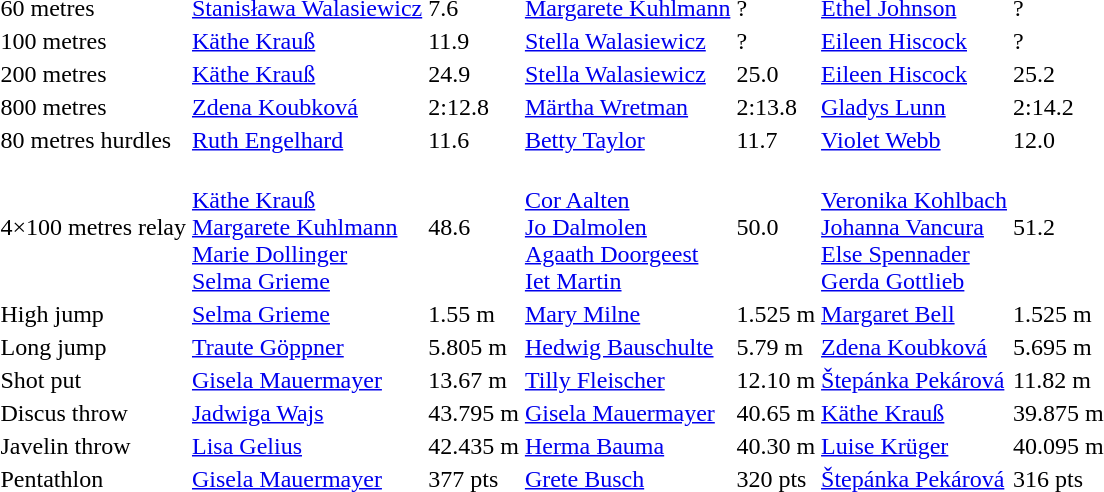<table>
<tr>
<td>60 metres</td>
<td><a href='#'>Stanisława Walasiewicz</a><br><em></em></td>
<td>7.6</td>
<td><a href='#'>Margarete Kuhlmann</a> <br><em></em></td>
<td>?</td>
<td><a href='#'>Ethel Johnson</a><br><em></em></td>
<td>?</td>
</tr>
<tr>
<td>100 metres</td>
<td><a href='#'>Käthe Krauß</a><br><em></em></td>
<td>11.9</td>
<td><a href='#'>Stella Walasiewicz</a><br><em></em></td>
<td>?</td>
<td><a href='#'>Eileen Hiscock</a><br><em></em></td>
<td>?</td>
</tr>
<tr>
<td>200 metres</td>
<td><a href='#'>Käthe Krauß</a><br><em></em></td>
<td>24.9</td>
<td><a href='#'>Stella Walasiewicz</a><br><em></em></td>
<td>25.0</td>
<td><a href='#'>Eileen Hiscock</a><br><em></em></td>
<td>25.2</td>
</tr>
<tr>
<td>800 metres</td>
<td><a href='#'>Zdena Koubková</a><br><em></em></td>
<td>2:12.8</td>
<td><a href='#'>Märtha Wretman</a><br><em></em></td>
<td>2:13.8</td>
<td><a href='#'>Gladys Lunn</a><br><em></em></td>
<td>2:14.2</td>
</tr>
<tr>
<td>80 metres hurdles</td>
<td><a href='#'>Ruth Engelhard</a><br><em></em></td>
<td>11.6</td>
<td><a href='#'>Betty Taylor</a><br><em></em></td>
<td>11.7</td>
<td><a href='#'>Violet Webb</a><br><em></em></td>
<td>12.0</td>
</tr>
<tr>
<td>4×100 metres relay</td>
<td><em></em><br><a href='#'>Käthe Krauß</a><br><a href='#'>Margarete Kuhlmann</a><br><a href='#'>Marie Dollinger</a><br><a href='#'>Selma Grieme</a></td>
<td>48.6</td>
<td><em></em><br><a href='#'>Cor Aalten</a><br><a href='#'>Jo Dalmolen</a><br><a href='#'>Agaath Doorgeest</a><br><a href='#'>Iet Martin</a></td>
<td>50.0</td>
<td><em></em><br><a href='#'>Veronika Kohlbach</a><br><a href='#'>Johanna Vancura</a><br><a href='#'>Else Spennader</a><br><a href='#'>Gerda Gottlieb</a></td>
<td>51.2</td>
</tr>
<tr>
<td>High jump</td>
<td><a href='#'>Selma Grieme</a><br><em></em></td>
<td>1.55 m</td>
<td><a href='#'>Mary Milne</a><br><em></em></td>
<td>1.525 m</td>
<td><a href='#'>Margaret Bell</a><br><em></em></td>
<td>1.525 m</td>
</tr>
<tr>
<td>Long jump</td>
<td><a href='#'>Traute Göppner</a><br><em></em></td>
<td>5.805 m</td>
<td><a href='#'>Hedwig Bauschulte</a><br><em></em></td>
<td>5.79 m</td>
<td><a href='#'>Zdena Koubková</a><br><em></em></td>
<td>5.695 m</td>
</tr>
<tr>
<td>Shot put</td>
<td><a href='#'>Gisela Mauermayer</a><br><em></em></td>
<td>13.67 m</td>
<td><a href='#'>Tilly Fleischer</a><br><em></em></td>
<td>12.10 m</td>
<td><a href='#'>Štepánka Pekárová</a><br><em></em></td>
<td>11.82 m</td>
</tr>
<tr>
<td>Discus throw</td>
<td><a href='#'>Jadwiga Wajs</a><br><em></em></td>
<td>43.795 m</td>
<td><a href='#'>Gisela Mauermayer</a><br><em></em></td>
<td>40.65 m</td>
<td><a href='#'>Käthe Krauß</a><br><em></em></td>
<td>39.875 m</td>
</tr>
<tr>
<td>Javelin throw</td>
<td><a href='#'>Lisa Gelius</a><br><em></em></td>
<td>42.435 m</td>
<td><a href='#'>Herma Bauma</a><br><em></em></td>
<td>40.30 m</td>
<td><a href='#'>Luise Krüger</a><br><em></em></td>
<td>40.095 m</td>
</tr>
<tr>
<td>Pentathlon</td>
<td><a href='#'>Gisela Mauermayer</a><br><em></em></td>
<td>377 pts</td>
<td><a href='#'>Grete Busch</a><br><em></em></td>
<td>320 pts</td>
<td><a href='#'>Štepánka Pekárová</a><br><em></em></td>
<td>316 pts</td>
</tr>
</table>
